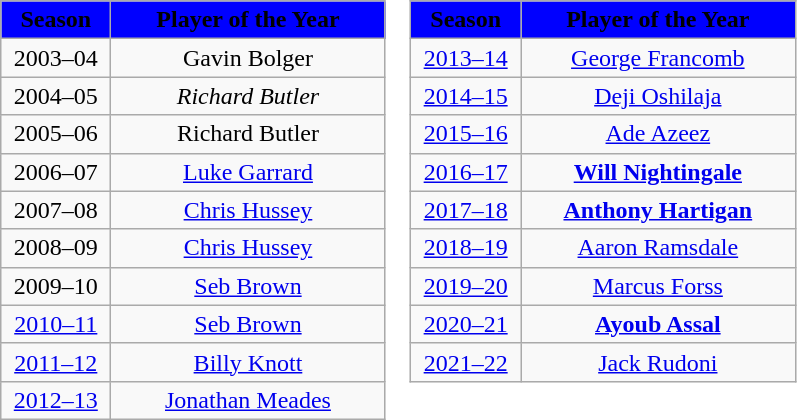<table border=0 cellpadding=0 cellspacing=0>
<tr>
<td valign="top"><br><table class="wikitable" border="1" style="text-align:center">
<tr>
<th style="background: #0000FF;"  width="66"><span>Season</span></th>
<th style="background: #0000FF;"  width="175.5"><span>Player of the Year</span></th>
</tr>
<tr>
<td align="center">2003–04</td>
<td> Gavin Bolger</td>
</tr>
<tr>
<td align="center">2004–05</td>
<td> <em>Richard Butler</em></td>
</tr>
<tr>
<td align="center">2005–06</td>
<td> Richard Butler</td>
</tr>
<tr>
<td align="center">2006–07</td>
<td> <a href='#'>Luke Garrard</a></td>
</tr>
<tr>
<td align="center">2007–08</td>
<td> <a href='#'>Chris Hussey</a></td>
</tr>
<tr>
<td align="center">2008–09</td>
<td> <a href='#'>Chris Hussey</a></td>
</tr>
<tr>
<td align="center">2009–10</td>
<td> <a href='#'>Seb Brown</a></td>
</tr>
<tr>
<td align="center"><a href='#'>2010–11</a></td>
<td> <a href='#'>Seb Brown</a></td>
</tr>
<tr>
<td align="center"><a href='#'>2011–12</a></td>
<td> <a href='#'>Billy Knott</a></td>
</tr>
<tr>
<td align="center"><a href='#'>2012–13</a></td>
<td> <a href='#'>Jonathan Meades</a></td>
</tr>
</table>
</td>
<td valign="top"><br><table class="wikitable" style="text-align: center">
<tr>
<th style="background: #0000FF;"  width="66"><span>Season</span></th>
<th style="background: #0000FF;"  width="175.5"><span>Player of the Year</span></th>
</tr>
<tr>
<td align="center"><a href='#'>2013–14</a></td>
<td> <a href='#'>George Francomb</a></td>
</tr>
<tr>
<td align="center"><a href='#'>2014–15</a></td>
<td> <a href='#'>Deji Oshilaja</a></td>
</tr>
<tr>
<td align="center"><a href='#'>2015–16</a></td>
<td> <a href='#'>Ade Azeez</a></td>
</tr>
<tr>
<td align="center"><a href='#'>2016–17</a></td>
<td> <strong><a href='#'>Will Nightingale</a></strong></td>
</tr>
<tr>
<td align="center"><a href='#'>2017–18</a></td>
<td> <strong><a href='#'>Anthony Hartigan</a></strong></td>
</tr>
<tr>
<td align="center"><a href='#'>2018–19</a></td>
<td> <a href='#'>Aaron Ramsdale</a></td>
</tr>
<tr>
<td align="center"><a href='#'>2019–20</a></td>
<td> <a href='#'>Marcus Forss</a></td>
</tr>
<tr>
<td align="center"><a href='#'>2020–21</a></td>
<td> <strong><a href='#'>Ayoub Assal</a></strong></td>
</tr>
<tr>
<td align="center"><a href='#'>2021–22</a></td>
<td> <a href='#'>Jack Rudoni</a></td>
</tr>
</table>
</td>
</tr>
</table>
